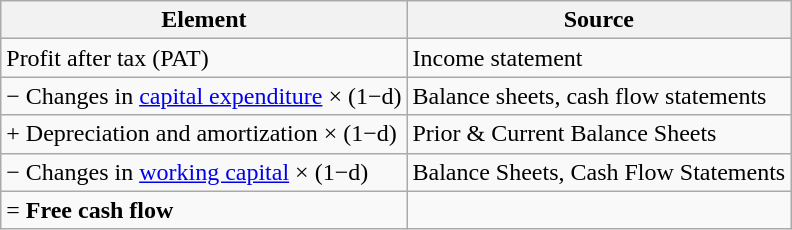<table class="wikitable">
<tr>
<th>Element</th>
<th>Source</th>
</tr>
<tr>
<td>Profit after tax (PAT)</td>
<td>Income statement</td>
</tr>
<tr>
<td>− Changes in <a href='#'>capital expenditure</a> × (1−d)</td>
<td>Balance sheets, cash flow statements</td>
</tr>
<tr>
<td>+ Depreciation and amortization × (1−d)</td>
<td>Prior & Current Balance Sheets</td>
</tr>
<tr>
<td>− Changes in <a href='#'>working capital</a> × (1−d)</td>
<td>Balance Sheets, Cash Flow Statements</td>
</tr>
<tr>
<td>= <strong>Free cash flow</strong></td>
<td></td>
</tr>
</table>
